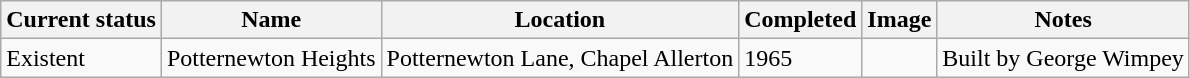<table class="wikitable sortable">
<tr>
<th>Current status</th>
<th>Name</th>
<th>Location</th>
<th>Completed</th>
<th class="unsortable">Image</th>
<th class="unsortable">Notes</th>
</tr>
<tr>
<td>Existent</td>
<td>Potternewton Heights</td>
<td>Potternewton Lane, Chapel Allerton</td>
<td>1965</td>
<td></td>
<td>Built by George Wimpey</td>
</tr>
</table>
